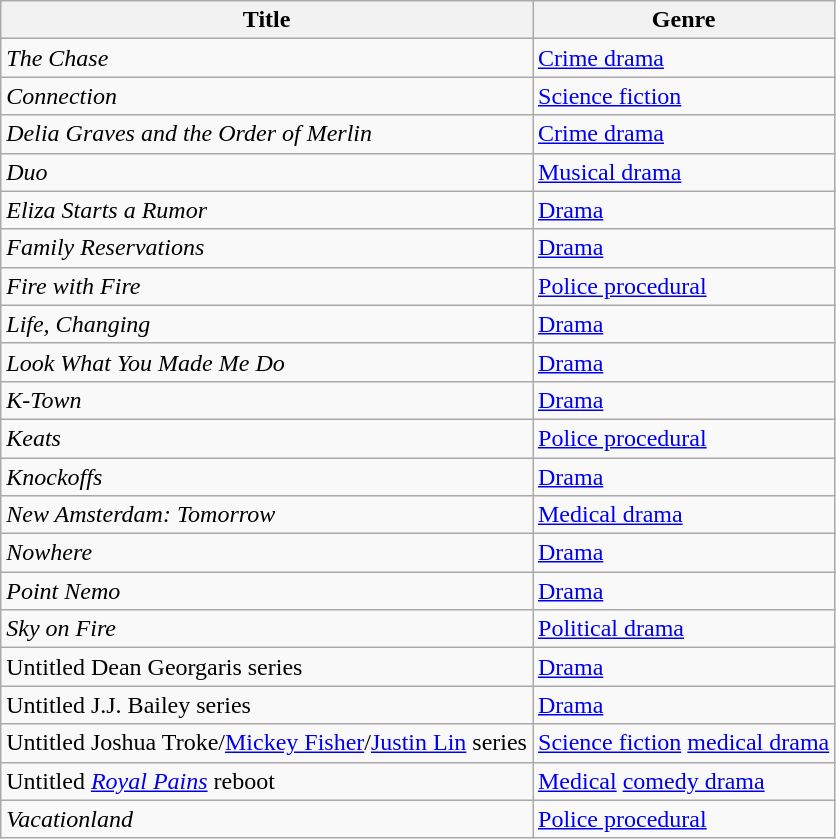<table class="wikitable sortable">
<tr>
<th>Title</th>
<th>Genre</th>
</tr>
<tr>
<td><em>The Chase</em></td>
<td><a href='#'>Crime drama</a></td>
</tr>
<tr>
<td><em>Connection</em></td>
<td><a href='#'>Science fiction</a></td>
</tr>
<tr>
<td><em>Delia Graves and the Order of Merlin</em></td>
<td><a href='#'>Crime drama</a></td>
</tr>
<tr>
<td><em>Duo</em></td>
<td><a href='#'>Musical drama</a></td>
</tr>
<tr>
<td><em>Eliza Starts a Rumor</em></td>
<td><a href='#'>Drama</a></td>
</tr>
<tr>
<td><em>Family Reservations</em></td>
<td><a href='#'>Drama</a></td>
</tr>
<tr>
<td><em>Fire with Fire</em></td>
<td><a href='#'>Police procedural</a></td>
</tr>
<tr>
<td><em>Life, Changing</em></td>
<td><a href='#'>Drama</a></td>
</tr>
<tr>
<td><em>Look What You Made Me Do</em></td>
<td><a href='#'>Drama</a></td>
</tr>
<tr>
<td><em>K-Town</em></td>
<td><a href='#'>Drama</a></td>
</tr>
<tr>
<td><em>Keats</em></td>
<td><a href='#'>Police procedural</a></td>
</tr>
<tr>
<td><em>Knockoffs</em></td>
<td><a href='#'>Drama</a></td>
</tr>
<tr>
<td><em>New Amsterdam: Tomorrow</em></td>
<td><a href='#'>Medical drama</a></td>
</tr>
<tr>
<td><em>Nowhere</em></td>
<td><a href='#'>Drama</a></td>
</tr>
<tr>
<td><em>Point Nemo</em></td>
<td><a href='#'>Drama</a></td>
</tr>
<tr>
<td><em>Sky on Fire</em></td>
<td><a href='#'>Political drama</a></td>
</tr>
<tr>
<td>Untitled Dean Georgaris series</td>
<td><a href='#'>Drama</a></td>
</tr>
<tr>
<td>Untitled J.J. Bailey series</td>
<td><a href='#'>Drama</a></td>
</tr>
<tr>
<td>Untitled Joshua Troke/<a href='#'>Mickey Fisher</a>/<a href='#'>Justin Lin</a> series</td>
<td><a href='#'>Science fiction</a> <a href='#'>medical drama</a></td>
</tr>
<tr>
<td>Untitled <em><a href='#'>Royal Pains</a></em> reboot</td>
<td><a href='#'>Medical</a> <a href='#'>comedy drama</a></td>
</tr>
<tr>
<td><em>Vacationland</em></td>
<td><a href='#'>Police procedural</a></td>
</tr>
</table>
